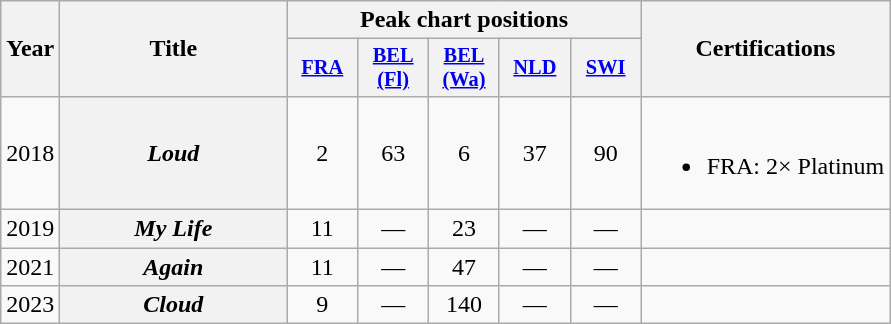<table class="wikitable plainrowheaders" style="text-align:center;">
<tr>
<th scope=col rowspan=2 style="width:1em;">Year</th>
<th scope=col rowspan=2 style="width:9em;">Title</th>
<th scope=col colspan=5>Peak chart positions</th>
<th scope=col rowspan=2>Certifications</th>
</tr>
<tr>
<th scope=col style="width:3em;font-size:85%;"><a href='#'>FRA</a><br></th>
<th scope=col style="width:3em;font-size:85%;"><a href='#'>BEL<br>(Fl)</a><br></th>
<th scope=col style="width:3em;font-size:85%;"><a href='#'>BEL<br>(Wa)</a><br></th>
<th scope=col style="width:3em;font-size:85%;"><a href='#'>NLD</a><br></th>
<th scope=col style="width:3em;font-size:85%;"><a href='#'>SWI</a><br></th>
</tr>
<tr>
<td>2018</td>
<th scope=row><em>Loud</em></th>
<td>2</td>
<td>63</td>
<td>6</td>
<td>37</td>
<td>90</td>
<td><br><ul><li>FRA: 2× Platinum</li></ul></td>
</tr>
<tr>
<td>2019</td>
<th scope=row><em>My Life</em></th>
<td>11<br></td>
<td>—</td>
<td>23</td>
<td>—</td>
<td>—</td>
<td></td>
</tr>
<tr>
<td>2021</td>
<th scope=row><em>Again</em></th>
<td>11</td>
<td>—</td>
<td>47</td>
<td>—</td>
<td>—</td>
<td></td>
</tr>
<tr>
<td>2023</td>
<th scope=row><em>Cloud</em></th>
<td>9<br></td>
<td>—</td>
<td>140</td>
<td>—</td>
<td>—</td>
<td></td>
</tr>
</table>
